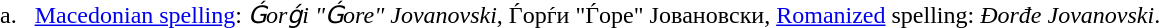<table style="margin-left:13px; line-height:150%">
<tr>
<td align="right" valign="top">a.  </td>
<td><a href='#'>Macedonian spelling</a>: <em>Ǵorǵi "Ǵore" Jovanovski</em>, Ѓopѓи "Ѓope" Joвaнoвcки, <a href='#'>Romanized</a> spelling: <em>Đorđe Jovanovski</em>.</td>
</tr>
</table>
